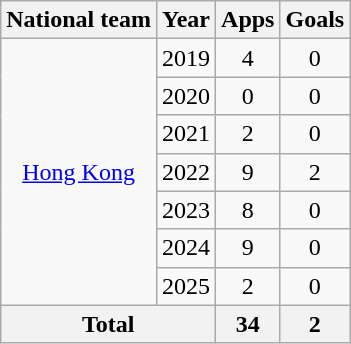<table class="wikitable" style="text-align:center">
<tr>
<th>National team</th>
<th>Year</th>
<th>Apps</th>
<th>Goals</th>
</tr>
<tr>
<td rowspan="7"><a href='#'>Hong Kong</a></td>
<td>2019</td>
<td>4</td>
<td>0</td>
</tr>
<tr>
<td>2020</td>
<td>0</td>
<td>0</td>
</tr>
<tr>
<td>2021</td>
<td>2</td>
<td>0</td>
</tr>
<tr>
<td>2022</td>
<td>9</td>
<td>2</td>
</tr>
<tr>
<td>2023</td>
<td>8</td>
<td>0</td>
</tr>
<tr>
<td>2024</td>
<td>9</td>
<td>0</td>
</tr>
<tr>
<td>2025</td>
<td>2</td>
<td>0</td>
</tr>
<tr>
<th colspan="2">Total</th>
<th>34</th>
<th>2</th>
</tr>
</table>
